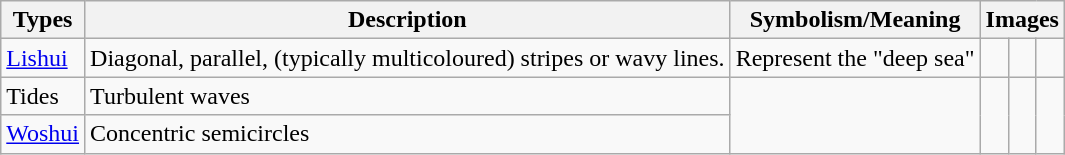<table class="wikitable">
<tr>
<th>Types</th>
<th>Description</th>
<th>Symbolism/Meaning</th>
<th colspan="3">Images</th>
</tr>
<tr>
<td><a href='#'>Lishui</a></td>
<td>Diagonal, parallel, (typically multicoloured) stripes or wavy lines.</td>
<td>Represent the "deep sea"</td>
<td></td>
<td></td>
<td></td>
</tr>
<tr>
<td>Tides</td>
<td>Turbulent waves</td>
<td rowspan="2"></td>
<td rowspan="2"></td>
<td rowspan="2"></td>
<td rowspan="2"></td>
</tr>
<tr>
<td><a href='#'>Woshui</a></td>
<td>Concentric semicircles</td>
</tr>
</table>
